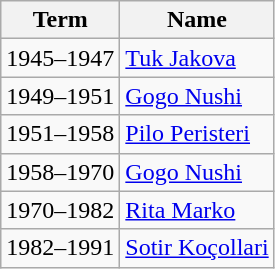<table class="wikitable">
<tr>
<th>Term</th>
<th>Name</th>
</tr>
<tr>
<td>1945–1947</td>
<td><a href='#'>Tuk Jakova</a></td>
</tr>
<tr>
<td>1949–1951</td>
<td><a href='#'>Gogo Nushi</a></td>
</tr>
<tr>
<td>1951–1958</td>
<td><a href='#'>Pilo Peristeri</a></td>
</tr>
<tr>
<td>1958–1970</td>
<td><a href='#'>Gogo Nushi</a></td>
</tr>
<tr>
<td>1970–1982</td>
<td><a href='#'>Rita Marko</a></td>
</tr>
<tr>
<td>1982–1991</td>
<td><a href='#'>Sotir Koçollari</a></td>
</tr>
</table>
